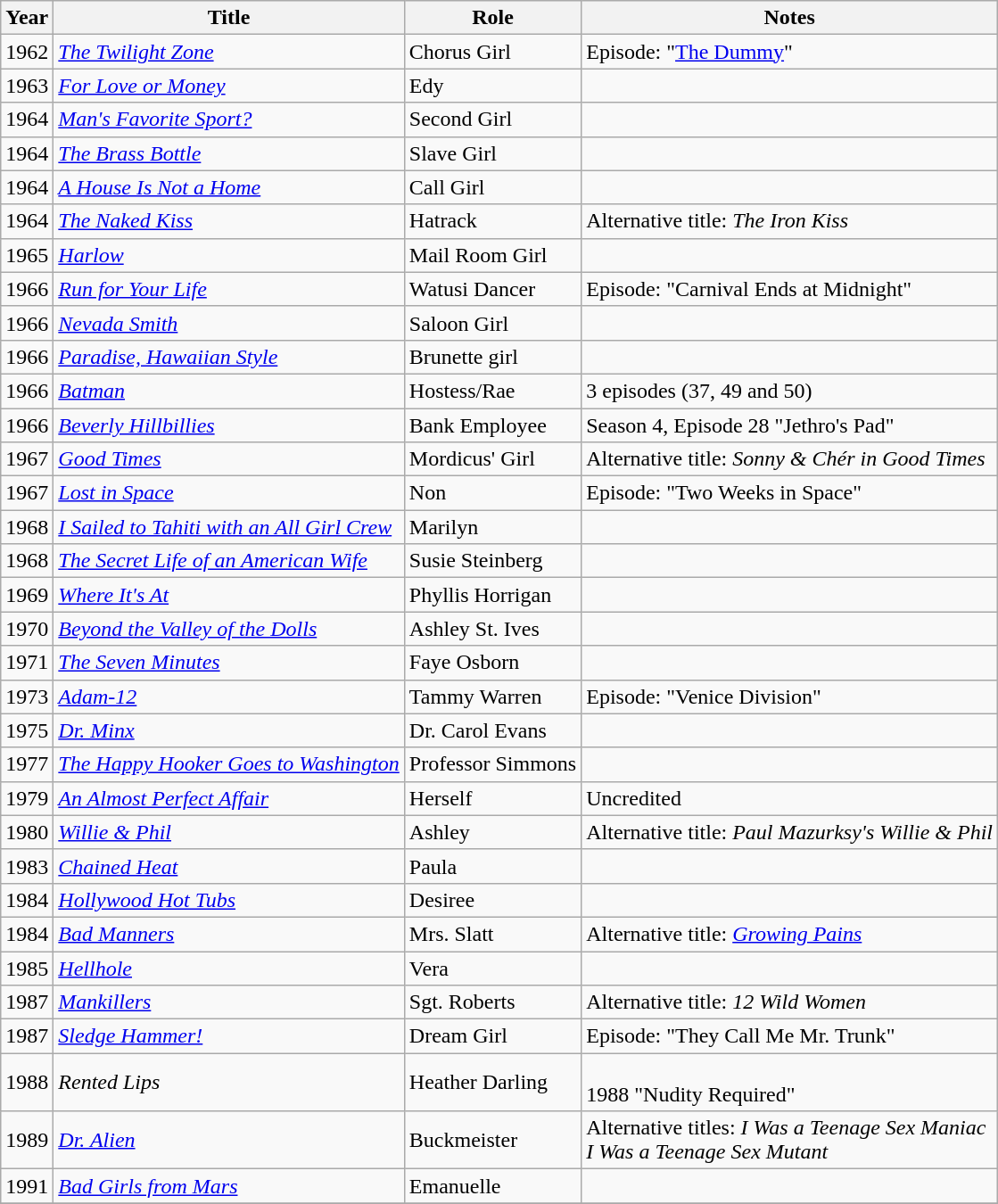<table class="wikitable sortable">
<tr>
<th>Year</th>
<th>Title</th>
<th>Role</th>
<th class="unsortable">Notes</th>
</tr>
<tr>
<td>1962</td>
<td><em><a href='#'>The Twilight Zone</a></em></td>
<td>Chorus Girl</td>
<td>Episode: "<a href='#'>The Dummy</a>"<br></td>
</tr>
<tr>
<td>1963</td>
<td><em><a href='#'>For Love or Money</a></em></td>
<td>Edy</td>
<td></td>
</tr>
<tr>
<td>1964</td>
<td><em><a href='#'>Man's Favorite Sport?</a></em></td>
<td>Second Girl</td>
<td></td>
</tr>
<tr>
<td>1964</td>
<td><em><a href='#'>The Brass Bottle</a></em></td>
<td>Slave Girl</td>
<td></td>
</tr>
<tr>
<td>1964</td>
<td><em><a href='#'>A House Is Not a Home</a></em></td>
<td>Call Girl</td>
<td></td>
</tr>
<tr>
<td>1964</td>
<td><em><a href='#'>The Naked Kiss</a></em></td>
<td>Hatrack</td>
<td>Alternative title: <em>The Iron Kiss</em></td>
</tr>
<tr>
<td>1965</td>
<td><em><a href='#'>Harlow</a></em></td>
<td>Mail Room Girl</td>
<td></td>
</tr>
<tr>
<td>1966</td>
<td><em><a href='#'>Run for Your Life</a></em></td>
<td>Watusi Dancer</td>
<td>Episode: "Carnival Ends at Midnight"</td>
</tr>
<tr>
<td>1966</td>
<td><em><a href='#'>Nevada Smith</a></em></td>
<td>Saloon Girl</td>
<td></td>
</tr>
<tr>
<td>1966</td>
<td><em><a href='#'>Paradise, Hawaiian Style</a></em></td>
<td>Brunette girl</td>
<td></td>
</tr>
<tr>
<td>1966</td>
<td><em><a href='#'>Batman</a></em></td>
<td>Hostess/Rae</td>
<td>3 episodes (37, 49 and 50)</td>
</tr>
<tr>
<td>1966</td>
<td><a href='#'><em>Beverly Hillbillies</em></a></td>
<td>Bank Employee</td>
<td>Season 4, Episode 28 "Jethro's Pad"</td>
</tr>
<tr>
<td>1967</td>
<td><em><a href='#'>Good Times</a></em></td>
<td>Mordicus' Girl</td>
<td>Alternative title: <em>Sonny & Chér in Good Times</em></td>
</tr>
<tr>
<td>1967</td>
<td><em><a href='#'>Lost in Space</a></em></td>
<td>Non</td>
<td>Episode: "Two Weeks in Space"</td>
</tr>
<tr>
<td>1968</td>
<td><em><a href='#'>I Sailed to Tahiti with an All Girl Crew</a></em></td>
<td>Marilyn</td>
<td></td>
</tr>
<tr>
<td>1968</td>
<td><em><a href='#'>The Secret Life of an American Wife</a></em></td>
<td>Susie Steinberg</td>
<td></td>
</tr>
<tr>
<td>1969</td>
<td><em><a href='#'>Where It's At</a></em></td>
<td>Phyllis Horrigan</td>
<td></td>
</tr>
<tr>
<td>1970</td>
<td><em><a href='#'>Beyond the Valley of the Dolls</a></em></td>
<td>Ashley St. Ives</td>
<td></td>
</tr>
<tr>
<td>1971</td>
<td><em><a href='#'>The Seven Minutes</a></em></td>
<td>Faye Osborn</td>
<td></td>
</tr>
<tr>
<td>1973</td>
<td><em><a href='#'>Adam-12</a></em></td>
<td>Tammy Warren</td>
<td>Episode: "Venice Division"</td>
</tr>
<tr>
<td>1975</td>
<td><em><a href='#'>Dr. Minx</a></em></td>
<td>Dr. Carol Evans</td>
<td></td>
</tr>
<tr>
<td>1977</td>
<td><em><a href='#'>The Happy Hooker Goes to Washington</a></em></td>
<td>Professor Simmons</td>
<td></td>
</tr>
<tr>
<td>1979</td>
<td><em><a href='#'>An Almost Perfect Affair</a></em></td>
<td>Herself</td>
<td>Uncredited</td>
</tr>
<tr>
<td>1980</td>
<td><em><a href='#'>Willie & Phil</a></em></td>
<td>Ashley</td>
<td>Alternative title: <em>Paul Mazurksy's Willie & Phil</em></td>
</tr>
<tr>
<td>1983</td>
<td><em><a href='#'>Chained Heat</a></em></td>
<td>Paula</td>
<td></td>
</tr>
<tr>
<td>1984</td>
<td><em><a href='#'>Hollywood Hot Tubs</a></em></td>
<td>Desiree</td>
<td></td>
</tr>
<tr>
<td>1984</td>
<td><em><a href='#'>Bad Manners</a></em></td>
<td>Mrs. Slatt</td>
<td>Alternative title: <em><a href='#'>Growing Pains</a></em></td>
</tr>
<tr>
<td>1985</td>
<td><em><a href='#'>Hellhole</a></em></td>
<td>Vera</td>
<td></td>
</tr>
<tr>
<td>1987</td>
<td><em><a href='#'>Mankillers</a></em></td>
<td>Sgt. Roberts</td>
<td>Alternative title: <em>12 Wild Women</em></td>
</tr>
<tr>
<td>1987</td>
<td><em><a href='#'>Sledge Hammer!</a></em></td>
<td>Dream Girl</td>
<td>Episode: "They Call Me Mr. Trunk"</td>
</tr>
<tr>
<td>1988</td>
<td><em>Rented Lips</em></td>
<td>Heather Darling</td>
<td><br>1988
"Nudity Required"</td>
</tr>
<tr>
<td>1989</td>
<td><em><a href='#'>Dr. Alien</a></em></td>
<td>Buckmeister</td>
<td>Alternative titles: <em>I Was a Teenage Sex Maniac</em><br><em>I Was a Teenage Sex Mutant</em></td>
</tr>
<tr>
<td>1991</td>
<td><em><a href='#'>Bad Girls from Mars</a></em></td>
<td>Emanuelle</td>
<td></td>
</tr>
<tr>
</tr>
</table>
